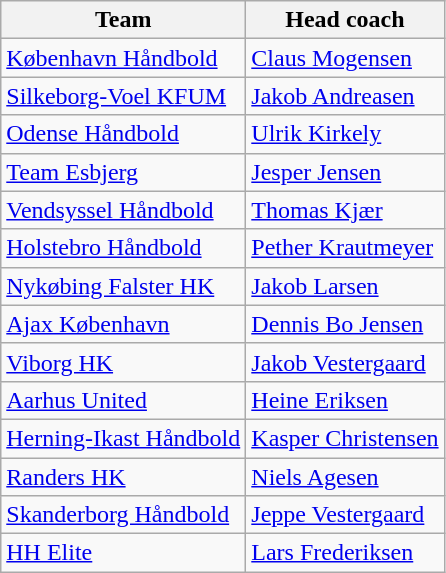<table class="wikitable sortable" style="text-align: left;">
<tr>
<th>Team</th>
<th>Head coach</th>
</tr>
<tr>
<td><a href='#'>København Håndbold</a></td>
<td> <a href='#'>Claus Mogensen</a></td>
</tr>
<tr>
<td><a href='#'>Silkeborg-Voel KFUM</a></td>
<td> <a href='#'>Jakob Andreasen</a></td>
</tr>
<tr>
<td><a href='#'>Odense Håndbold</a></td>
<td> <a href='#'>Ulrik Kirkely</a></td>
</tr>
<tr>
<td><a href='#'>Team Esbjerg</a></td>
<td> <a href='#'>Jesper Jensen</a></td>
</tr>
<tr>
<td><a href='#'>Vendsyssel Håndbold</a></td>
<td> <a href='#'>Thomas Kjær</a></td>
</tr>
<tr>
<td><a href='#'>Holstebro Håndbold</a></td>
<td> <a href='#'>Pether Krautmeyer</a></td>
</tr>
<tr>
<td><a href='#'>Nykøbing Falster HK</a></td>
<td> <a href='#'>Jakob Larsen</a></td>
</tr>
<tr>
<td><a href='#'>Ajax København</a></td>
<td> <a href='#'>Dennis Bo Jensen</a></td>
</tr>
<tr>
<td><a href='#'>Viborg HK</a></td>
<td> <a href='#'>Jakob Vestergaard</a></td>
</tr>
<tr>
<td><a href='#'>Aarhus United</a></td>
<td> <a href='#'>Heine Eriksen</a></td>
</tr>
<tr>
<td><a href='#'>Herning-Ikast Håndbold</a></td>
<td> <a href='#'>Kasper Christensen</a></td>
</tr>
<tr>
<td><a href='#'>Randers HK</a></td>
<td> <a href='#'>Niels Agesen</a></td>
</tr>
<tr>
<td><a href='#'>Skanderborg Håndbold</a></td>
<td> <a href='#'>Jeppe Vestergaard</a></td>
</tr>
<tr>
<td><a href='#'>HH Elite</a></td>
<td> <a href='#'>Lars Frederiksen</a></td>
</tr>
</table>
